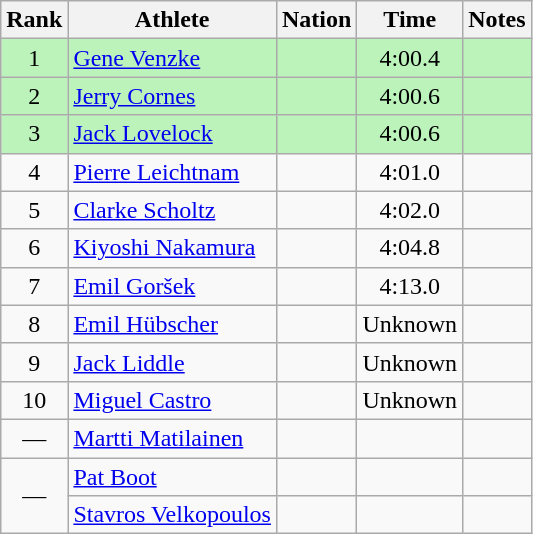<table class="wikitable sortable" style="text-align:center">
<tr>
<th>Rank</th>
<th>Athlete</th>
<th>Nation</th>
<th>Time</th>
<th>Notes</th>
</tr>
<tr bgcolor=bbf3bb>
<td>1</td>
<td align=left><a href='#'>Gene Venzke</a></td>
<td align=left></td>
<td>4:00.4</td>
<td></td>
</tr>
<tr bgcolor=bbf3bb>
<td>2</td>
<td align=left><a href='#'>Jerry Cornes</a></td>
<td align=left></td>
<td>4:00.6</td>
<td></td>
</tr>
<tr bgcolor=bbf3bb>
<td>3</td>
<td align=left><a href='#'>Jack Lovelock</a></td>
<td align=left></td>
<td>4:00.6</td>
<td></td>
</tr>
<tr>
<td>4</td>
<td align=left><a href='#'>Pierre Leichtnam</a></td>
<td align=left></td>
<td>4:01.0</td>
<td></td>
</tr>
<tr>
<td>5</td>
<td align=left><a href='#'>Clarke Scholtz</a></td>
<td align=left></td>
<td>4:02.0</td>
<td></td>
</tr>
<tr>
<td>6</td>
<td align=left><a href='#'>Kiyoshi Nakamura</a></td>
<td align=left></td>
<td>4:04.8</td>
<td></td>
</tr>
<tr>
<td>7</td>
<td align=left><a href='#'>Emil Goršek</a></td>
<td align=left></td>
<td>4:13.0</td>
<td></td>
</tr>
<tr>
<td>8</td>
<td align=left><a href='#'>Emil Hübscher</a></td>
<td align=left></td>
<td data-sort-value=5:00.0>Unknown</td>
<td></td>
</tr>
<tr>
<td>9</td>
<td align=left><a href='#'>Jack Liddle</a></td>
<td align=left></td>
<td data-sort-value=6:00.0>Unknown</td>
<td></td>
</tr>
<tr>
<td>10</td>
<td align=left><a href='#'>Miguel Castro</a></td>
<td align=left></td>
<td data-sort-value=7:00.0>Unknown</td>
<td></td>
</tr>
<tr>
<td data-sort-value=11>—</td>
<td align=left><a href='#'>Martti Matilainen</a></td>
<td align=left></td>
<td></td>
<td></td>
</tr>
<tr>
<td rowspan=2 data-sort-value=12>—</td>
<td align=left><a href='#'>Pat Boot</a></td>
<td align=left></td>
<td data-sort-value=9:99.99></td>
<td></td>
</tr>
<tr>
<td align=left><a href='#'>Stavros Velkopoulos</a></td>
<td align=left></td>
<td data-sort-value=9:99.99></td>
<td></td>
</tr>
</table>
